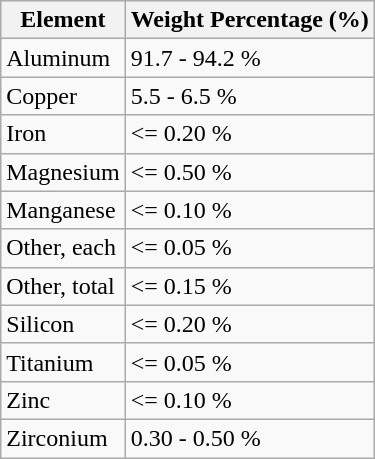<table class="wikitable">
<tr>
<th>Element </th>
<th>Weight Percentage (%)</th>
</tr>
<tr>
<td>Aluminum</td>
<td>91.7 - 94.2 %</td>
</tr>
<tr>
<td>Copper</td>
<td>5.5 - 6.5 %</td>
</tr>
<tr>
<td>Iron</td>
<td><= 0.20 %</td>
</tr>
<tr>
<td>Magnesium</td>
<td><= 0.50 %</td>
</tr>
<tr>
<td>Manganese</td>
<td><= 0.10 %</td>
</tr>
<tr>
<td>Other, each</td>
<td><= 0.05 %</td>
</tr>
<tr>
<td>Other, total</td>
<td><= 0.15 %</td>
</tr>
<tr>
<td>Silicon</td>
<td><= 0.20 %</td>
</tr>
<tr>
<td>Titanium</td>
<td><= 0.05 %</td>
</tr>
<tr>
<td>Zinc</td>
<td><= 0.10 %</td>
</tr>
<tr>
<td>Zirconium</td>
<td>0.30 - 0.50 %</td>
</tr>
</table>
